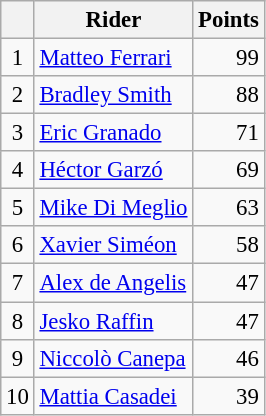<table class="wikitable" style="font-size: 95%;">
<tr>
<th></th>
<th>Rider</th>
<th>Points</th>
</tr>
<tr>
<td align=center>1</td>
<td> <a href='#'>Matteo Ferrari</a></td>
<td align=right>99</td>
</tr>
<tr>
<td align=center>2</td>
<td> <a href='#'>Bradley Smith</a></td>
<td align=right>88</td>
</tr>
<tr>
<td align=center>3</td>
<td> <a href='#'>Eric Granado</a></td>
<td align=right>71</td>
</tr>
<tr>
<td align=center>4</td>
<td> <a href='#'>Héctor Garzó</a></td>
<td align=right>69</td>
</tr>
<tr>
<td align=center>5</td>
<td> <a href='#'>Mike Di Meglio</a></td>
<td align=right>63</td>
</tr>
<tr>
<td align=center>6</td>
<td> <a href='#'>Xavier Siméon</a></td>
<td align=right>58</td>
</tr>
<tr>
<td align=center>7</td>
<td> <a href='#'>Alex de Angelis</a></td>
<td align=right>47</td>
</tr>
<tr>
<td align=center>8</td>
<td> <a href='#'>Jesko Raffin</a></td>
<td align=right>47</td>
</tr>
<tr>
<td align=center>9</td>
<td> <a href='#'>Niccolò Canepa</a></td>
<td align=right>46</td>
</tr>
<tr>
<td align=center>10</td>
<td> <a href='#'>Mattia Casadei</a></td>
<td align=right>39</td>
</tr>
</table>
